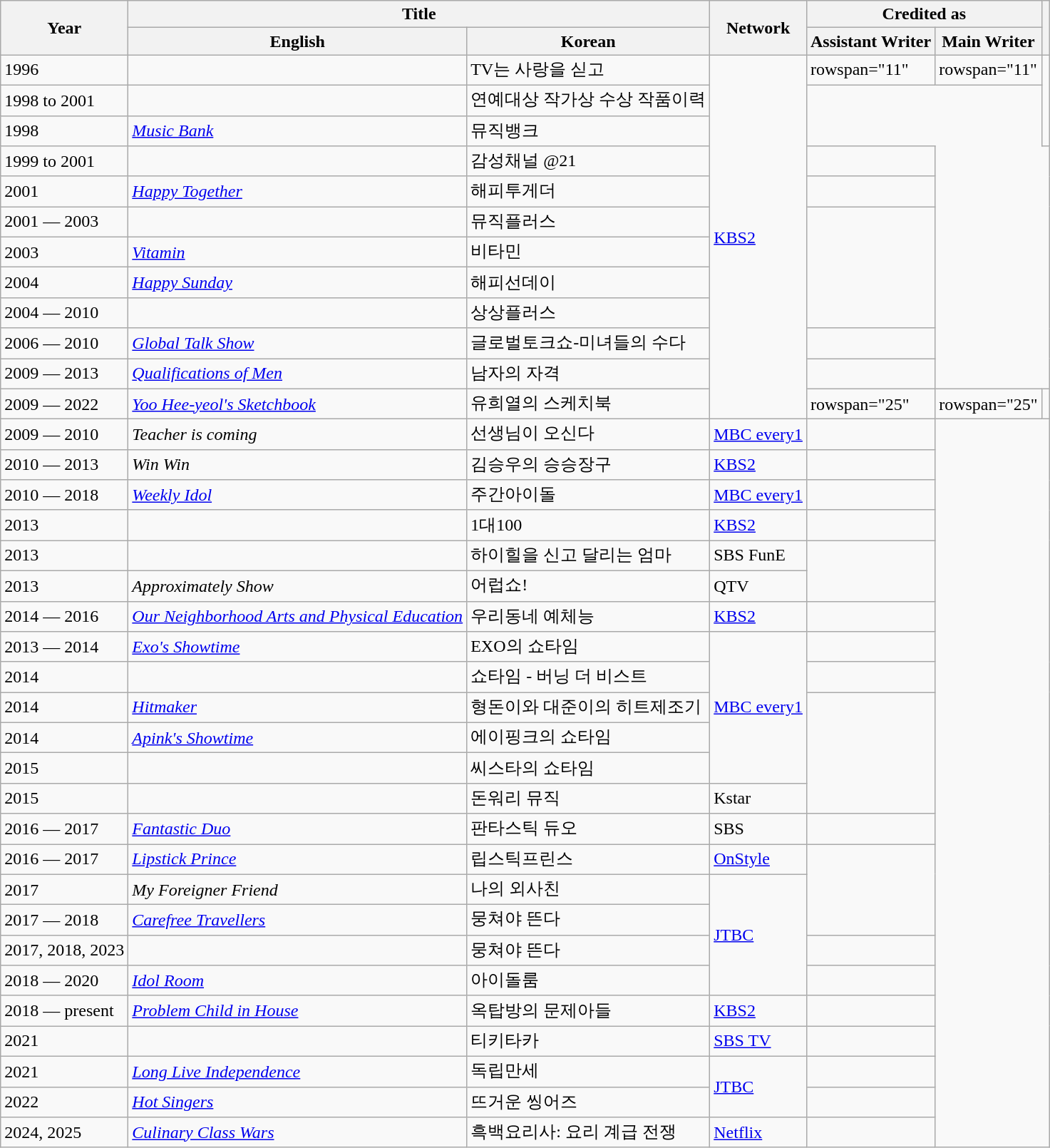<table class="wikitable sortable plainrowheaders">
<tr>
<th rowspan="2">Year</th>
<th colspan="2">Title</th>
<th rowspan="2">Network</th>
<th colspan="2">Credited as</th>
<th rowspan="2" scope="col" class="unsortable"></th>
</tr>
<tr>
<th>English</th>
<th>Korean</th>
<th>Assistant Writer</th>
<th>Main Writer</th>
</tr>
<tr>
<td>1996</td>
<td><em></em></td>
<td>TV는 사랑을 싣고</td>
<td rowspan="12"><a href='#'>KBS2</a></td>
<td>rowspan="11" </td>
<td>rowspan="11" </td>
<td rowspan="3"></td>
</tr>
<tr>
<td>1998 to 2001</td>
<td><em></em></td>
<td>연예대상 작가상 수상 작품이력</td>
</tr>
<tr>
<td>1998</td>
<td><em><a href='#'>Music Bank</a></em></td>
<td>뮤직뱅크</td>
</tr>
<tr>
<td>1999 to 2001</td>
<td><em></em></td>
<td>감성채널 @21</td>
<td></td>
</tr>
<tr>
<td>2001</td>
<td><em><a href='#'>Happy Together</a></em></td>
<td>해피투게더</td>
<td></td>
</tr>
<tr>
<td>2001 — 2003</td>
<td><em></em></td>
<td>뮤직플러스</td>
<td rowspan="4"></td>
</tr>
<tr>
<td>2003</td>
<td><em><a href='#'>Vitamin</a></em></td>
<td>비타민</td>
</tr>
<tr>
<td>2004</td>
<td><em><a href='#'>Happy Sunday</a></em></td>
<td>해피선데이</td>
</tr>
<tr>
<td>2004 — 2010</td>
<td><em></em></td>
<td>상상플러스</td>
</tr>
<tr>
<td>2006 — 2010</td>
<td><em><a href='#'>Global Talk Show</a></em></td>
<td>글로벌토크쇼-미녀들의 수다</td>
<td></td>
</tr>
<tr>
<td>2009 — 2013</td>
<td><em><a href='#'>Qualifications of Men</a></em></td>
<td>남자의 자격</td>
<td></td>
</tr>
<tr>
<td>2009 — 2022</td>
<td><em><a href='#'>Yoo Hee-yeol's Sketchbook</a></em></td>
<td>유희열의 스케치북</td>
<td>rowspan="25" </td>
<td>rowspan="25" </td>
<td></td>
</tr>
<tr>
<td>2009 — 2010</td>
<td><em>Teacher is coming</em></td>
<td>선생님이 오신다</td>
<td><a href='#'>MBC every1</a></td>
<td></td>
</tr>
<tr>
<td>2010 — 2013</td>
<td><em>Win Win</em></td>
<td>김승우의 승승장구</td>
<td><a href='#'>KBS2</a></td>
<td></td>
</tr>
<tr>
<td>2010 — 2018</td>
<td><em><a href='#'>Weekly Idol</a></em></td>
<td>주간아이돌</td>
<td><a href='#'>MBC every1</a></td>
<td></td>
</tr>
<tr>
<td>2013</td>
<td><em></em></td>
<td>1대100</td>
<td><a href='#'>KBS2</a></td>
<td></td>
</tr>
<tr>
<td>2013</td>
<td><em></em></td>
<td>하이힐을 신고 달리는 엄마</td>
<td>SBS FunE</td>
<td rowspan="2"></td>
</tr>
<tr>
<td>2013</td>
<td><em>Approximately Show</em></td>
<td>어럽쇼!</td>
<td>QTV</td>
</tr>
<tr>
<td>2014 — 2016</td>
<td><em><a href='#'>Our Neighborhood Arts and Physical Education</a></em></td>
<td>우리동네 예체능</td>
<td><a href='#'>KBS2</a></td>
<td></td>
</tr>
<tr>
<td>2013 — 2014</td>
<td><em><a href='#'>Exo's Showtime</a></em></td>
<td>EXO의 쇼타임</td>
<td rowspan="5"><a href='#'>MBC every1</a></td>
<td></td>
</tr>
<tr>
<td>2014</td>
<td><em></em></td>
<td>쇼타임 - 버닝 더 비스트</td>
<td></td>
</tr>
<tr>
<td>2014</td>
<td><em><a href='#'>Hitmaker</a></em></td>
<td>형돈이와 대준이의 히트제조기</td>
<td rowspan="4"></td>
</tr>
<tr>
<td>2014</td>
<td><em><a href='#'>Apink's Showtime</a></em></td>
<td>에이핑크의 쇼타임</td>
</tr>
<tr>
<td>2015</td>
<td><em></em></td>
<td>씨스타의 쇼타임</td>
</tr>
<tr>
<td>2015</td>
<td><em></em></td>
<td>돈워리 뮤직</td>
<td>Kstar</td>
</tr>
<tr>
<td>2016 — 2017</td>
<td><em><a href='#'>Fantastic Duo</a></em></td>
<td>판타스틱 듀오</td>
<td>SBS</td>
<td></td>
</tr>
<tr>
<td>2016 — 2017</td>
<td><em><a href='#'>Lipstick Prince</a></em></td>
<td>립스틱프린스</td>
<td><a href='#'>OnStyle</a></td>
<td rowspan="3"></td>
</tr>
<tr>
<td>2017</td>
<td><em>My Foreigner Friend</em></td>
<td>나의 외사친</td>
<td rowspan="4"><a href='#'>JTBC</a></td>
</tr>
<tr>
<td>2017 — 2018</td>
<td><em><a href='#'>Carefree Travellers</a></em></td>
<td>뭉쳐야 뜬다</td>
</tr>
<tr>
<td>2017, 2018, 2023</td>
<td><em></em></td>
<td>뭉쳐야 뜬다</td>
<td></td>
</tr>
<tr>
<td>2018 — 2020</td>
<td><em><a href='#'>Idol Room</a></em></td>
<td>아이돌룸</td>
<td></td>
</tr>
<tr>
<td>2018 — present</td>
<td><em><a href='#'>Problem Child in House</a></em></td>
<td>옥탑방의 문제아들</td>
<td><a href='#'>KBS2</a></td>
<td></td>
</tr>
<tr>
<td>2021</td>
<td><em></em></td>
<td>티키타카</td>
<td><a href='#'>SBS TV</a></td>
<td></td>
</tr>
<tr>
<td>2021</td>
<td><em><a href='#'>Long Live Independence</a></em></td>
<td>독립만세</td>
<td rowspan="2"><a href='#'>JTBC</a></td>
<td></td>
</tr>
<tr>
<td>2022</td>
<td><em><a href='#'>Hot Singers</a></em></td>
<td>뜨거운 씽어즈</td>
<td></td>
</tr>
<tr>
<td>2024, 2025</td>
<td><em><a href='#'>Culinary Class Wars</a></em></td>
<td>흑백요리사: 요리 계급 전쟁</td>
<td><a href='#'>Netflix</a></td>
<td></td>
</tr>
</table>
